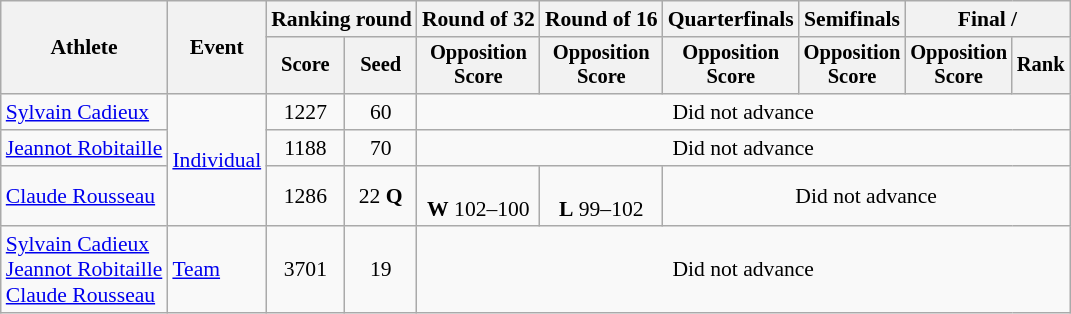<table class="wikitable" style="font-size:90%; text-align:center">
<tr>
<th rowspan=2>Athlete</th>
<th rowspan=2>Event</th>
<th colspan="2">Ranking round</th>
<th>Round of 32</th>
<th>Round of 16</th>
<th>Quarterfinals</th>
<th>Semifinals</th>
<th colspan="2">Final / </th>
</tr>
<tr style="font-size:95%">
<th>Score</th>
<th>Seed</th>
<th>Opposition<br>Score</th>
<th>Opposition<br>Score</th>
<th>Opposition<br>Score</th>
<th>Opposition<br>Score</th>
<th>Opposition<br>Score</th>
<th>Rank</th>
</tr>
<tr align=center>
<td align=left><a href='#'>Sylvain Cadieux</a></td>
<td align=left rowspan=3><a href='#'>Individual</a></td>
<td>1227</td>
<td>60</td>
<td colspan=6>Did not advance</td>
</tr>
<tr align=center>
<td align=left><a href='#'>Jeannot Robitaille</a></td>
<td>1188</td>
<td>70</td>
<td colspan=6>Did not advance</td>
</tr>
<tr align=center>
<td align=left><a href='#'>Claude Rousseau</a></td>
<td>1286</td>
<td>22 <strong>Q</strong></td>
<td><br><strong>W</strong> 102–100</td>
<td><br><strong>L</strong> 99–102</td>
<td colspan=4>Did not advance</td>
</tr>
<tr align=center>
<td align=left><a href='#'>Sylvain Cadieux</a><br><a href='#'>Jeannot Robitaille</a><br><a href='#'>Claude Rousseau</a></td>
<td align=left><a href='#'>Team</a></td>
<td>3701</td>
<td>19</td>
<td colspan=6>Did not advance</td>
</tr>
</table>
